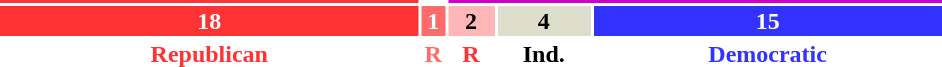<table style="width:50%">
<tr>
<td scope="row" colspan="8" style="text-align:center"></td>
</tr>
<tr>
<td scope="row" style="height=5px; background:#F33; width:45%"></td>
<td></td>
<td colspan=3 style="height=5px; background:#D000CC; width:52.5%"></td>
</tr>
<tr>
<td scope="row" style="background:#F33; width:45%; text-align:center; color:white"><strong>18</strong></td>
<td scope="row" style="background:#FF6A6A; width:2.5%; text-align:center; color:white"><strong>1</strong></td>
<td style= "background:#FFB6B6;width:5%; text-align:center; color:black"><strong>2</strong></td>
<td style= "background:#DDDDCC; width:10%; text-align:center; color:black"><strong>4</strong></td>
<td style= "background:#33F; width:37.5%; text-align:center; color:white"><strong>15</strong></td>
</tr>
<tr>
<td scope="row" style="text-align:center; color:#F33"><strong>Republican</strong></td>
<td scope="row" style="text-align:center; color:#FF6A6A"><strong>R</strong></td>
<td scope="row" style="text-align:center; color:#F33"><strong>R</strong></td>
<td scope="row" style="text-align:center; color:Black"><strong>Ind.</strong></td>
<td style="text-align:center; color:#33F"><strong>Democratic</strong></td>
</tr>
</table>
